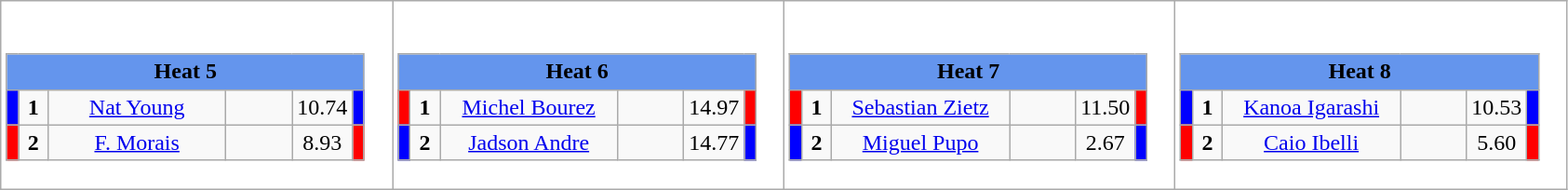<table class="wikitable" style="background:#fff;">
<tr>
<td><div><br><table class="wikitable">
<tr>
<td colspan="6"  style="text-align:center; background:#6495ed;"><strong>Heat 5</strong></td>
</tr>
<tr>
<td style="width:01px; background: #00f;"></td>
<td style="width:14px; text-align:center;"><strong>1</strong></td>
<td style="width:120px; text-align:center;"><a href='#'>Nat Young</a></td>
<td style="width:40px; text-align:center;"></td>
<td style="width:20px; text-align:center;">10.74</td>
<td style="width:01px; background: #00f;"></td>
</tr>
<tr>
<td style="width:01px; background: #f00;"></td>
<td style="width:14px; text-align:center;"><strong>2</strong></td>
<td style="width:120px; text-align:center;"><a href='#'>F. Morais</a></td>
<td style="width:40px; text-align:center;"></td>
<td style="width:20px; text-align:center;">8.93</td>
<td style="width:01px; background: #f00;"></td>
</tr>
</table>
</div></td>
<td><div><br><table class="wikitable">
<tr>
<td colspan="6"  style="text-align:center; background:#6495ed;"><strong>Heat 6</strong></td>
</tr>
<tr>
<td style="width:01px; background: #f00;"></td>
<td style="width:14px; text-align:center;"><strong>1</strong></td>
<td style="width:120px; text-align:center;"><a href='#'>Michel Bourez</a></td>
<td style="width:40px; text-align:center;"></td>
<td style="width:20px; text-align:center;">14.97</td>
<td style="width:01px; background: #f00;"></td>
</tr>
<tr>
<td style="width:01px; background: #00f;"></td>
<td style="width:14px; text-align:center;"><strong>2</strong></td>
<td style="width:120px; text-align:center;"><a href='#'>Jadson Andre</a></td>
<td style="width:40px; text-align:center;"></td>
<td style="width:20px; text-align:center;">14.77</td>
<td style="width:01px; background: #00f;"></td>
</tr>
</table>
</div></td>
<td><div><br><table class="wikitable">
<tr>
<td colspan="6"  style="text-align:center; background:#6495ed;"><strong>Heat 7</strong></td>
</tr>
<tr>
<td style="width:01px; background: #f00;"></td>
<td style="width:14px; text-align:center;"><strong>1</strong></td>
<td style="width:120px; text-align:center;"><a href='#'>Sebastian Zietz</a></td>
<td style="width:40px; text-align:center;"></td>
<td style="width:20px; text-align:center;">11.50</td>
<td style="width:01px; background: #f00;"></td>
</tr>
<tr>
<td style="width:01px; background: #00f;"></td>
<td style="width:14px; text-align:center;"><strong>2</strong></td>
<td style="width:120px; text-align:center;"><a href='#'>Miguel Pupo</a></td>
<td style="width:40px; text-align:center;"></td>
<td style="width:20px; text-align:center;">2.67</td>
<td style="width:01px; background: #00f;"></td>
</tr>
</table>
</div></td>
<td><div><br><table class="wikitable">
<tr>
<td colspan="6"  style="text-align:center; background:#6495ed;"><strong>Heat 8</strong></td>
</tr>
<tr>
<td style="width:01px; background: #00f;"></td>
<td style="width:14px; text-align:center;"><strong>1</strong></td>
<td style="width:120px; text-align:center;"><a href='#'>Kanoa Igarashi</a></td>
<td style="width:40px; text-align:center;"></td>
<td style="width:20px; text-align:center;">10.53</td>
<td style="width:01px; background: #00f;"></td>
</tr>
<tr>
<td style="width:01px; background: #f00;"></td>
<td style="width:14px; text-align:center;"><strong>2</strong></td>
<td style="width:120px; text-align:center;"><a href='#'>Caio Ibelli</a></td>
<td style="width:40px; text-align:center;"></td>
<td style="width:20px; text-align:center;">5.60</td>
<td style="width:01px; background: #f00;"></td>
</tr>
</table>
</div></td>
</tr>
</table>
